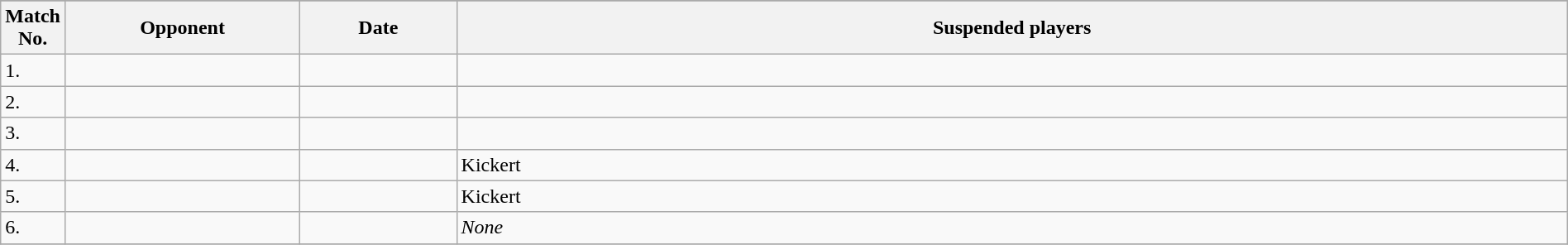<table class="wikitable"  width=100%>
<tr>
</tr>
<tr>
<th width=2%>Match<br>No.</th>
<th width=15%>Opponent</th>
<th width=10%>Date</th>
<th>Suspended players</th>
</tr>
<tr>
<td>1.</td>
<td></td>
<td></td>
<td></td>
</tr>
<tr>
<td>2.</td>
<td></td>
<td></td>
<td></td>
</tr>
<tr>
<td>3.</td>
<td></td>
<td></td>
<td></td>
</tr>
<tr>
<td>4.</td>
<td></td>
<td></td>
<td>Kickert</td>
</tr>
<tr>
<td>5.</td>
<td></td>
<td></td>
<td>Kickert</td>
</tr>
<tr>
<td>6.</td>
<td></td>
<td></td>
<td><em>None</em></td>
</tr>
<tr>
</tr>
</table>
